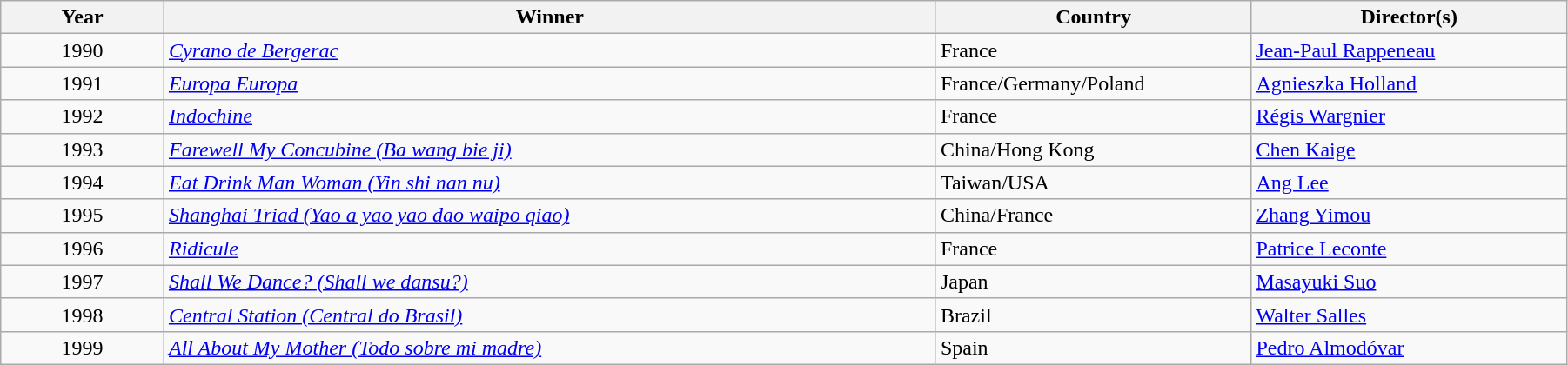<table class="wikitable" width="95%" cellpadding="5">
<tr>
<th width="100"><strong>Year</strong></th>
<th width="500"><strong>Winner</strong></th>
<th width="200"><strong>Country</strong></th>
<th width="200"><strong>Director(s)</strong></th>
</tr>
<tr>
<td style="text-align:center;">1990</td>
<td><em><a href='#'>Cyrano de Bergerac</a></em></td>
<td>France</td>
<td><a href='#'>Jean-Paul Rappeneau</a></td>
</tr>
<tr>
<td style="text-align:center;">1991</td>
<td><em><a href='#'>Europa Europa</a></em></td>
<td>France/Germany/Poland</td>
<td><a href='#'>Agnieszka Holland</a></td>
</tr>
<tr>
<td style="text-align:center;">1992</td>
<td><em><a href='#'>Indochine</a></em></td>
<td>France</td>
<td><a href='#'>Régis Wargnier</a></td>
</tr>
<tr>
<td style="text-align:center;">1993</td>
<td><em><a href='#'>Farewell My Concubine (Ba wang bie ji)</a></em></td>
<td>China/Hong Kong</td>
<td><a href='#'>Chen Kaige</a></td>
</tr>
<tr>
<td style="text-align:center;">1994</td>
<td><em><a href='#'>Eat Drink Man Woman (Yin shi nan nu)</a></em></td>
<td>Taiwan/USA</td>
<td><a href='#'>Ang Lee</a></td>
</tr>
<tr>
<td style="text-align:center;">1995</td>
<td><em><a href='#'>Shanghai Triad (Yao a yao yao dao waipo qiao)</a></em></td>
<td>China/France</td>
<td><a href='#'>Zhang Yimou</a></td>
</tr>
<tr>
<td style="text-align:center;">1996</td>
<td><em><a href='#'>Ridicule</a></em></td>
<td>France</td>
<td><a href='#'>Patrice Leconte</a></td>
</tr>
<tr>
<td style="text-align:center;">1997</td>
<td><em><a href='#'>Shall We Dance? (Shall we dansu?)</a></em></td>
<td>Japan</td>
<td><a href='#'>Masayuki Suo</a></td>
</tr>
<tr>
<td style="text-align:center;">1998</td>
<td><em><a href='#'>Central Station (Central do Brasil)</a></em></td>
<td>Brazil</td>
<td><a href='#'>Walter Salles</a></td>
</tr>
<tr>
<td style="text-align:center;">1999</td>
<td><em><a href='#'>All About My Mother (Todo sobre mi madre)</a></em></td>
<td>Spain</td>
<td><a href='#'>Pedro Almodóvar</a></td>
</tr>
</table>
